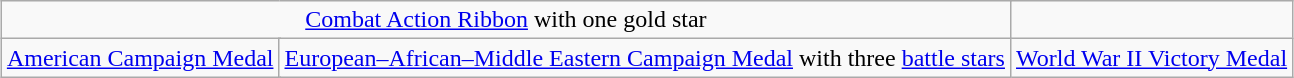<table class="wikitable" style="margin:1em auto; text-align:center;">
<tr>
<td colspan=3><a href='#'>Combat Action Ribbon</a> with one gold star</td>
</tr>
<tr>
<td colspan=2><a href='#'>American Campaign Medal</a></td>
<td colspan=2><a href='#'>European–African–Middle Eastern Campaign Medal</a> with three <a href='#'>battle stars</a></td>
<td colspan=2><a href='#'>World War II Victory Medal</a></td>
</tr>
</table>
